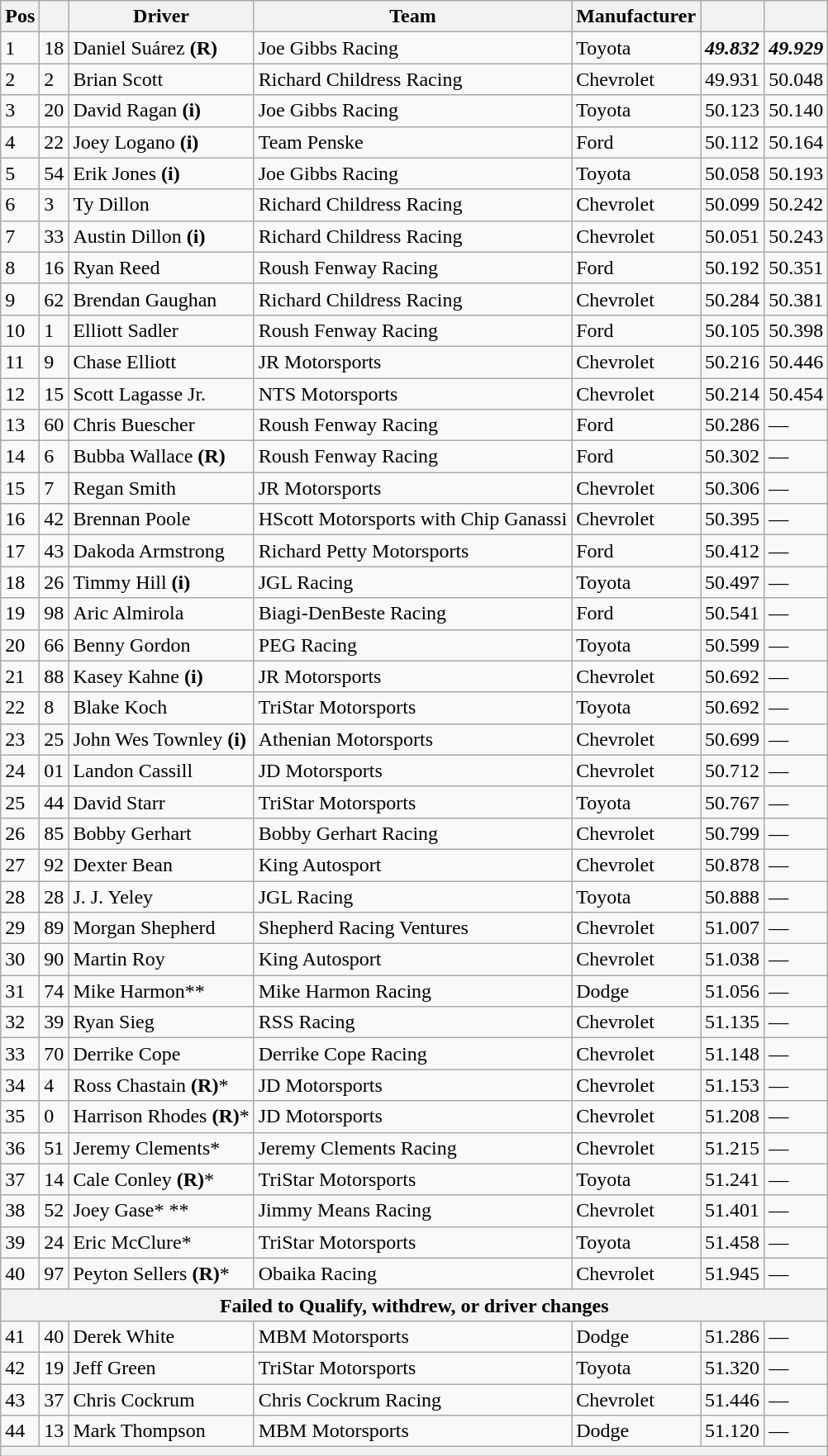<table class="wikitable">
<tr>
<th>Pos</th>
<th></th>
<th>Driver</th>
<th>Team</th>
<th>Manufacturer</th>
<th></th>
<th></th>
</tr>
<tr>
<td>1</td>
<td>18</td>
<td>Daniel Suárez <strong>(R)</strong></td>
<td>Joe Gibbs Racing</td>
<td>Toyota</td>
<td><strong><em>49.832</em></strong></td>
<td><strong><em>49.929</em></strong></td>
</tr>
<tr>
<td>2</td>
<td>2</td>
<td>Brian Scott</td>
<td>Richard Childress Racing</td>
<td>Chevrolet</td>
<td>49.931</td>
<td>50.048</td>
</tr>
<tr>
<td>3</td>
<td>20</td>
<td>David Ragan <strong>(i)</strong></td>
<td>Joe Gibbs Racing</td>
<td>Toyota</td>
<td>50.123</td>
<td>50.140</td>
</tr>
<tr>
<td>4</td>
<td>22</td>
<td>Joey Logano <strong>(i)</strong></td>
<td>Team Penske</td>
<td>Ford</td>
<td>50.112</td>
<td>50.164</td>
</tr>
<tr>
<td>5</td>
<td>54</td>
<td>Erik Jones <strong>(i)</strong></td>
<td>Joe Gibbs Racing</td>
<td>Toyota</td>
<td>50.058</td>
<td>50.193</td>
</tr>
<tr>
<td>6</td>
<td>3</td>
<td>Ty Dillon</td>
<td>Richard Childress Racing</td>
<td>Chevrolet</td>
<td>50.099</td>
<td>50.242</td>
</tr>
<tr>
<td>7</td>
<td>33</td>
<td>Austin Dillon <strong>(i)</strong></td>
<td>Richard Childress Racing</td>
<td>Chevrolet</td>
<td>50.051</td>
<td>50.243</td>
</tr>
<tr>
<td>8</td>
<td>16</td>
<td>Ryan Reed</td>
<td>Roush Fenway Racing</td>
<td>Ford</td>
<td>50.192</td>
<td>50.351</td>
</tr>
<tr>
<td>9</td>
<td>62</td>
<td>Brendan Gaughan</td>
<td>Richard Childress Racing</td>
<td>Chevrolet</td>
<td>50.284</td>
<td>50.381</td>
</tr>
<tr>
<td>10</td>
<td>1</td>
<td>Elliott Sadler</td>
<td>Roush Fenway Racing</td>
<td>Ford</td>
<td>50.105</td>
<td>50.398</td>
</tr>
<tr>
<td>11</td>
<td>9</td>
<td>Chase Elliott</td>
<td>JR Motorsports</td>
<td>Chevrolet</td>
<td>50.216</td>
<td>50.446</td>
</tr>
<tr>
<td>12</td>
<td>15</td>
<td>Scott Lagasse Jr.</td>
<td>NTS Motorsports</td>
<td>Chevrolet</td>
<td>50.214</td>
<td>50.454</td>
</tr>
<tr>
<td>13</td>
<td>60</td>
<td>Chris Buescher</td>
<td>Roush Fenway Racing</td>
<td>Ford</td>
<td>50.286</td>
<td>—</td>
</tr>
<tr>
<td>14</td>
<td>6</td>
<td>Bubba Wallace <strong>(R)</strong></td>
<td>Roush Fenway Racing</td>
<td>Ford</td>
<td>50.302</td>
<td>—</td>
</tr>
<tr>
<td>15</td>
<td>7</td>
<td>Regan Smith</td>
<td>JR Motorsports</td>
<td>Chevrolet</td>
<td>50.306</td>
<td>—</td>
</tr>
<tr>
<td>16</td>
<td>42</td>
<td>Brennan Poole</td>
<td>HScott Motorsports with Chip Ganassi</td>
<td>Chevrolet</td>
<td>50.395</td>
<td>—</td>
</tr>
<tr>
<td>17</td>
<td>43</td>
<td>Dakoda Armstrong</td>
<td>Richard Petty Motorsports</td>
<td>Ford</td>
<td>50.412</td>
<td>—</td>
</tr>
<tr>
<td>18</td>
<td>26</td>
<td>Timmy Hill <strong>(i)</strong></td>
<td>JGL Racing</td>
<td>Toyota</td>
<td>50.497</td>
<td>—</td>
</tr>
<tr>
<td>19</td>
<td>98</td>
<td>Aric Almirola</td>
<td>Biagi-DenBeste Racing</td>
<td>Ford</td>
<td>50.541</td>
<td>—</td>
</tr>
<tr>
<td>20</td>
<td>66</td>
<td>Benny Gordon</td>
<td>PEG Racing</td>
<td>Toyota</td>
<td>50.599</td>
<td>—</td>
</tr>
<tr>
<td>21</td>
<td>88</td>
<td>Kasey Kahne <strong>(i)</strong></td>
<td>JR Motorsports</td>
<td>Chevrolet</td>
<td>50.692</td>
<td>—</td>
</tr>
<tr>
<td>22</td>
<td>8</td>
<td>Blake Koch</td>
<td>TriStar Motorsports</td>
<td>Toyota</td>
<td>50.692</td>
<td>—</td>
</tr>
<tr>
<td>23</td>
<td>25</td>
<td>John Wes Townley <strong>(i)</strong></td>
<td>Athenian Motorsports</td>
<td>Chevrolet</td>
<td>50.699</td>
<td>—</td>
</tr>
<tr>
<td>24</td>
<td>01</td>
<td>Landon Cassill</td>
<td>JD Motorsports</td>
<td>Chevrolet</td>
<td>50.712</td>
<td>—</td>
</tr>
<tr>
<td>25</td>
<td>44</td>
<td>David Starr</td>
<td>TriStar Motorsports</td>
<td>Toyota</td>
<td>50.767</td>
<td>—</td>
</tr>
<tr>
<td>26</td>
<td>85</td>
<td>Bobby Gerhart</td>
<td>Bobby Gerhart Racing</td>
<td>Chevrolet</td>
<td>50.799</td>
<td>—</td>
</tr>
<tr>
<td>27</td>
<td>92</td>
<td>Dexter Bean</td>
<td>King Autosport</td>
<td>Chevrolet</td>
<td>50.878</td>
<td>—</td>
</tr>
<tr>
<td>28</td>
<td>28</td>
<td>J. J. Yeley</td>
<td>JGL Racing</td>
<td>Toyota</td>
<td>50.888</td>
<td>—</td>
</tr>
<tr>
<td>29</td>
<td>89</td>
<td>Morgan Shepherd</td>
<td>Shepherd Racing Ventures</td>
<td>Chevrolet</td>
<td>51.007</td>
<td>—</td>
</tr>
<tr>
<td>30</td>
<td>90</td>
<td>Martin Roy</td>
<td>King Autosport</td>
<td>Chevrolet</td>
<td>51.038</td>
<td>—</td>
</tr>
<tr>
<td>31</td>
<td>74</td>
<td>Mike Harmon**</td>
<td>Mike Harmon Racing</td>
<td>Dodge</td>
<td>51.056</td>
<td>—</td>
</tr>
<tr>
<td>32</td>
<td>39</td>
<td>Ryan Sieg</td>
<td>RSS Racing</td>
<td>Chevrolet</td>
<td>51.135</td>
<td>—</td>
</tr>
<tr>
<td>33</td>
<td>70</td>
<td>Derrike Cope</td>
<td>Derrike Cope Racing</td>
<td>Chevrolet</td>
<td>51.148</td>
<td>—</td>
</tr>
<tr>
<td>34</td>
<td>4</td>
<td>Ross Chastain <strong>(R)</strong>*</td>
<td>JD Motorsports</td>
<td>Chevrolet</td>
<td>51.153</td>
<td>—</td>
</tr>
<tr>
<td>35</td>
<td>0</td>
<td>Harrison Rhodes <strong>(R)</strong>*</td>
<td>JD Motorsports</td>
<td>Chevrolet</td>
<td>51.208</td>
<td>—</td>
</tr>
<tr>
<td>36</td>
<td>51</td>
<td>Jeremy Clements*</td>
<td>Jeremy Clements Racing</td>
<td>Chevrolet</td>
<td>51.215</td>
<td>—</td>
</tr>
<tr>
<td>37</td>
<td>14</td>
<td>Cale Conley <strong>(R)</strong>*</td>
<td>TriStar Motorsports</td>
<td>Toyota</td>
<td>51.241</td>
<td>—</td>
</tr>
<tr>
<td>38</td>
<td>52</td>
<td>Joey Gase* **</td>
<td>Jimmy Means Racing</td>
<td>Chevrolet</td>
<td>51.401</td>
<td>—</td>
</tr>
<tr>
<td>39</td>
<td>24</td>
<td>Eric McClure*</td>
<td>TriStar Motorsports</td>
<td>Toyota</td>
<td>51.458</td>
<td>—</td>
</tr>
<tr>
<td>40</td>
<td>97</td>
<td>Peyton Sellers <strong>(R)</strong>*</td>
<td>Obaika Racing</td>
<td>Chevrolet</td>
<td>51.945</td>
<td>—</td>
</tr>
<tr>
<th colspan="7"><strong>Failed to Qualify, withdrew, or driver changes</strong></th>
</tr>
<tr>
<td>41</td>
<td>40</td>
<td>Derek White</td>
<td>MBM Motorsports</td>
<td>Dodge</td>
<td>51.286</td>
<td>—</td>
</tr>
<tr>
<td>42</td>
<td>19</td>
<td>Jeff Green</td>
<td>TriStar Motorsports</td>
<td>Toyota</td>
<td>51.320</td>
<td>—</td>
</tr>
<tr>
<td>43</td>
<td>37</td>
<td>Chris Cockrum</td>
<td>Chris Cockrum Racing</td>
<td>Chevrolet</td>
<td>51.446</td>
<td>—</td>
</tr>
<tr>
<td>44</td>
<td>13</td>
<td>Mark Thompson</td>
<td>MBM Motorsports</td>
<td>Dodge</td>
<td>51.120</td>
<td>—</td>
</tr>
<tr>
<th colspan="7"></th>
</tr>
</table>
